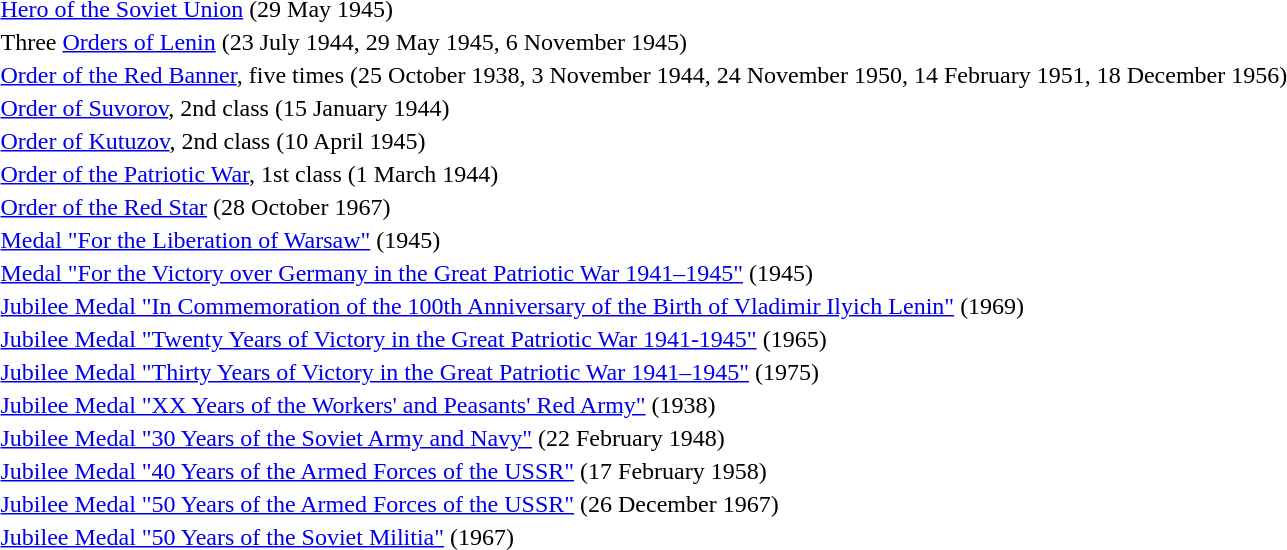<table>
<tr>
<td></td>
<td><a href='#'>Hero of the Soviet Union</a> (29 May 1945)</td>
</tr>
<tr>
<td></td>
<td>Three <a href='#'>Orders of Lenin</a> (23 July 1944, 29 May 1945, 6 November 1945)</td>
</tr>
<tr>
<td></td>
<td><a href='#'>Order of the Red Banner</a>, five times (25 October 1938, 3 November 1944, 24 November 1950, 14 February 1951, 18 December 1956)</td>
</tr>
<tr>
<td></td>
<td><a href='#'>Order of Suvorov</a>, 2nd class (15 January 1944)</td>
</tr>
<tr>
<td></td>
<td><a href='#'>Order of Kutuzov</a>, 2nd class (10 April 1945)</td>
</tr>
<tr>
<td></td>
<td><a href='#'>Order of the Patriotic War</a>, 1st class (1 March 1944)</td>
</tr>
<tr>
<td></td>
<td><a href='#'>Order of the Red Star</a> (28 October 1967)</td>
</tr>
<tr>
<td></td>
<td><a href='#'>Medal "For the Liberation of Warsaw"</a> (1945)</td>
</tr>
<tr>
<td></td>
<td><a href='#'>Medal "For the Victory over Germany in the Great Patriotic War 1941–1945"</a> (1945)</td>
</tr>
<tr>
<td></td>
<td><a href='#'>Jubilee Medal "In Commemoration of the 100th Anniversary of the Birth of Vladimir Ilyich Lenin"</a> (1969)</td>
</tr>
<tr>
<td></td>
<td><a href='#'>Jubilee Medal "Twenty Years of Victory in the Great Patriotic War 1941-1945"</a> (1965)</td>
</tr>
<tr>
<td></td>
<td><a href='#'>Jubilee Medal "Thirty Years of Victory in the Great Patriotic War 1941–1945"</a> (1975)</td>
</tr>
<tr>
<td></td>
<td><a href='#'>Jubilee Medal "XX Years of the Workers' and Peasants' Red Army"</a> (1938)</td>
</tr>
<tr>
<td></td>
<td><a href='#'>Jubilee Medal "30 Years of the Soviet Army and Navy"</a> (22 February 1948)</td>
</tr>
<tr>
<td></td>
<td><a href='#'>Jubilee Medal "40 Years of the Armed Forces of the USSR"</a> (17 February 1958)</td>
</tr>
<tr>
<td></td>
<td><a href='#'>Jubilee Medal "50 Years of the Armed Forces of the USSR"</a> (26 December 1967)</td>
</tr>
<tr>
<td></td>
<td><a href='#'>Jubilee Medal "50 Years of the Soviet Militia"</a> (1967)</td>
</tr>
<tr>
</tr>
</table>
